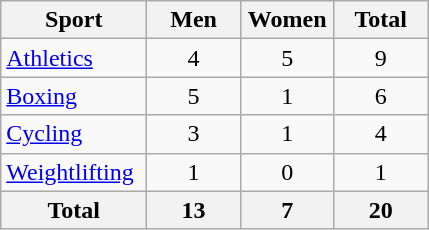<table class="wikitable sortable" style="text-align:center;">
<tr>
<th width=90>Sport</th>
<th width=55>Men</th>
<th width=55>Women</th>
<th width=55>Total</th>
</tr>
<tr>
<td align=left><a href='#'>Athletics</a></td>
<td>4</td>
<td>5</td>
<td>9</td>
</tr>
<tr>
<td align=left><a href='#'>Boxing</a></td>
<td>5</td>
<td>1</td>
<td>6</td>
</tr>
<tr>
<td align=left><a href='#'>Cycling</a></td>
<td>3</td>
<td>1</td>
<td>4</td>
</tr>
<tr>
<td align=left><a href='#'>Weightlifting</a></td>
<td>1</td>
<td>0</td>
<td>1</td>
</tr>
<tr>
<th>Total</th>
<th>13</th>
<th>7</th>
<th>20</th>
</tr>
</table>
